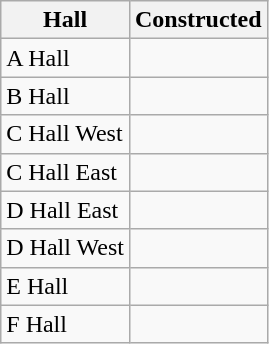<table class="wikitable">
<tr>
<th>Hall</th>
<th>Constructed</th>
</tr>
<tr>
<td>A Hall</td>
<td></td>
</tr>
<tr>
<td>B Hall</td>
<td></td>
</tr>
<tr>
<td>C Hall West</td>
<td></td>
</tr>
<tr>
<td>C Hall East</td>
<td></td>
</tr>
<tr>
<td>D Hall East</td>
<td></td>
</tr>
<tr>
<td>D Hall West</td>
<td></td>
</tr>
<tr>
<td>E Hall</td>
<td></td>
</tr>
<tr>
<td>F Hall</td>
<td></td>
</tr>
</table>
